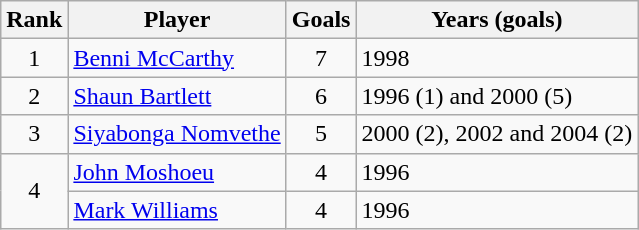<table class="wikitable" style="text-align: left;">
<tr>
<th>Rank</th>
<th>Player</th>
<th>Goals</th>
<th>Years (goals)</th>
</tr>
<tr>
<td align=center>1</td>
<td><a href='#'>Benni McCarthy</a></td>
<td align=center>7</td>
<td>1998</td>
</tr>
<tr>
<td align=center>2</td>
<td><a href='#'>Shaun Bartlett</a></td>
<td align=center>6</td>
<td>1996 (1) and 2000 (5)</td>
</tr>
<tr>
<td align=center>3</td>
<td><a href='#'>Siyabonga Nomvethe</a></td>
<td align=center>5</td>
<td>2000 (2), 2002 and 2004 (2)</td>
</tr>
<tr>
<td rowspan=2 align=center>4</td>
<td><a href='#'>John Moshoeu</a></td>
<td align=center>4</td>
<td>1996</td>
</tr>
<tr>
<td><a href='#'>Mark Williams</a></td>
<td align=center>4</td>
<td>1996</td>
</tr>
</table>
